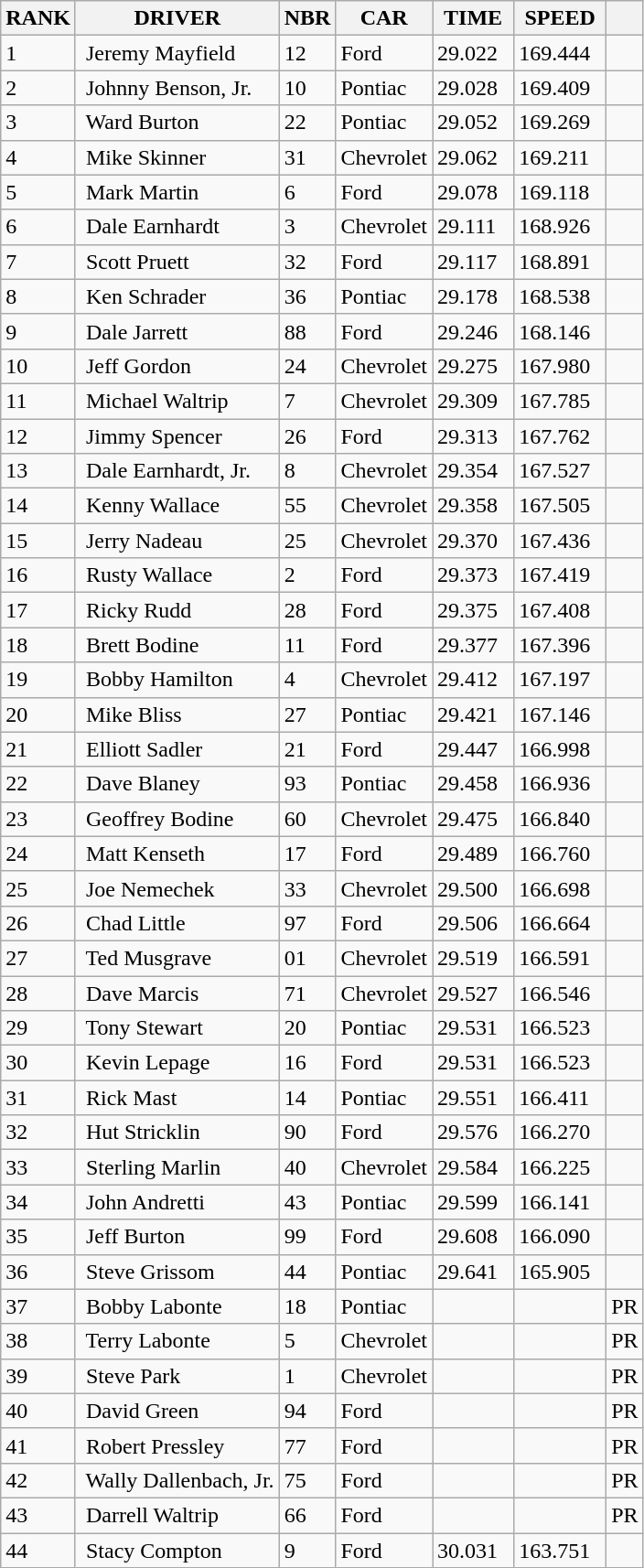<table class="wikitable">
<tr>
<th>RANK</th>
<th>DRIVER</th>
<th>NBR</th>
<th>CAR</th>
<th>TIME</th>
<th>SPEED</th>
<th></th>
</tr>
<tr>
<td>1</td>
<td> Jeremy Mayfield</td>
<td>12</td>
<td>Ford</td>
<td>29.022  </td>
<td>169.444  </td>
<td></td>
</tr>
<tr>
<td>2</td>
<td> Johnny Benson, Jr.</td>
<td>10</td>
<td>Pontiac</td>
<td>29.028  </td>
<td>169.409  </td>
<td></td>
</tr>
<tr>
<td>3</td>
<td> Ward Burton</td>
<td>22</td>
<td>Pontiac</td>
<td>29.052  </td>
<td>169.269  </td>
<td></td>
</tr>
<tr>
<td>4</td>
<td> Mike Skinner</td>
<td>31</td>
<td>Chevrolet</td>
<td>29.062  </td>
<td>169.211  </td>
<td></td>
</tr>
<tr>
<td>5</td>
<td> Mark Martin</td>
<td>6</td>
<td>Ford</td>
<td>29.078  </td>
<td>169.118  </td>
<td></td>
</tr>
<tr>
<td>6</td>
<td> Dale Earnhardt</td>
<td>3</td>
<td>Chevrolet</td>
<td>29.111  </td>
<td>168.926  </td>
<td></td>
</tr>
<tr>
<td>7</td>
<td> Scott Pruett</td>
<td>32</td>
<td>Ford</td>
<td>29.117  </td>
<td>168.891  </td>
<td></td>
</tr>
<tr>
<td>8</td>
<td> Ken Schrader</td>
<td>36</td>
<td>Pontiac</td>
<td>29.178  </td>
<td>168.538  </td>
<td></td>
</tr>
<tr>
<td>9</td>
<td> Dale Jarrett</td>
<td>88</td>
<td>Ford</td>
<td>29.246  </td>
<td>168.146  </td>
<td></td>
</tr>
<tr>
<td>10</td>
<td> Jeff Gordon</td>
<td>24</td>
<td>Chevrolet</td>
<td>29.275  </td>
<td>167.980  </td>
<td></td>
</tr>
<tr>
<td>11</td>
<td> Michael Waltrip</td>
<td>7</td>
<td>Chevrolet</td>
<td>29.309  </td>
<td>167.785  </td>
<td></td>
</tr>
<tr>
<td>12</td>
<td> Jimmy Spencer</td>
<td>26</td>
<td>Ford</td>
<td>29.313  </td>
<td>167.762  </td>
<td></td>
</tr>
<tr>
<td>13</td>
<td> Dale Earnhardt, Jr.</td>
<td>8</td>
<td>Chevrolet</td>
<td>29.354  </td>
<td>167.527  </td>
<td></td>
</tr>
<tr>
<td>14</td>
<td> Kenny Wallace</td>
<td>55</td>
<td>Chevrolet</td>
<td>29.358  </td>
<td>167.505  </td>
<td></td>
</tr>
<tr>
<td>15</td>
<td> Jerry Nadeau</td>
<td>25</td>
<td>Chevrolet</td>
<td>29.370  </td>
<td>167.436  </td>
<td></td>
</tr>
<tr>
<td>16</td>
<td> Rusty Wallace</td>
<td>2</td>
<td>Ford</td>
<td>29.373  </td>
<td>167.419  </td>
<td></td>
</tr>
<tr>
<td>17</td>
<td> Ricky Rudd</td>
<td>28</td>
<td>Ford</td>
<td>29.375  </td>
<td>167.408  </td>
<td></td>
</tr>
<tr>
<td>18</td>
<td> Brett Bodine</td>
<td>11</td>
<td>Ford</td>
<td>29.377  </td>
<td>167.396  </td>
<td></td>
</tr>
<tr>
<td>19</td>
<td> Bobby Hamilton</td>
<td>4</td>
<td>Chevrolet</td>
<td>29.412  </td>
<td>167.197  </td>
<td></td>
</tr>
<tr>
<td>20</td>
<td> Mike Bliss</td>
<td>27</td>
<td>Pontiac</td>
<td>29.421  </td>
<td>167.146  </td>
<td></td>
</tr>
<tr>
<td>21</td>
<td> Elliott Sadler</td>
<td>21</td>
<td>Ford</td>
<td>29.447  </td>
<td>166.998  </td>
<td></td>
</tr>
<tr>
<td>22</td>
<td> Dave Blaney</td>
<td>93</td>
<td>Pontiac</td>
<td>29.458  </td>
<td>166.936  </td>
<td></td>
</tr>
<tr>
<td>23</td>
<td> Geoffrey Bodine</td>
<td>60</td>
<td>Chevrolet</td>
<td>29.475  </td>
<td>166.840  </td>
<td></td>
</tr>
<tr>
<td>24</td>
<td> Matt Kenseth</td>
<td>17</td>
<td>Ford</td>
<td>29.489  </td>
<td>166.760  </td>
<td></td>
</tr>
<tr>
<td>25</td>
<td> Joe Nemechek</td>
<td>33</td>
<td>Chevrolet</td>
<td>29.500  </td>
<td>166.698  </td>
<td></td>
</tr>
<tr>
<td>26</td>
<td> Chad Little</td>
<td>97</td>
<td>Ford</td>
<td>29.506  </td>
<td>166.664  </td>
<td></td>
</tr>
<tr>
<td>27</td>
<td> Ted Musgrave</td>
<td>01</td>
<td>Chevrolet</td>
<td>29.519  </td>
<td>166.591  </td>
<td></td>
</tr>
<tr>
<td>28</td>
<td> Dave Marcis</td>
<td>71</td>
<td>Chevrolet</td>
<td>29.527  </td>
<td>166.546  </td>
<td></td>
</tr>
<tr>
<td>29</td>
<td> Tony Stewart</td>
<td>20</td>
<td>Pontiac</td>
<td>29.531  </td>
<td>166.523  </td>
<td></td>
</tr>
<tr>
<td>30</td>
<td> Kevin Lepage</td>
<td>16</td>
<td>Ford</td>
<td>29.531  </td>
<td>166.523  </td>
<td></td>
</tr>
<tr>
<td>31</td>
<td> Rick Mast</td>
<td>14</td>
<td>Pontiac</td>
<td>29.551  </td>
<td>166.411  </td>
<td></td>
</tr>
<tr>
<td>32</td>
<td> Hut Stricklin</td>
<td>90</td>
<td>Ford</td>
<td>29.576  </td>
<td>166.270  </td>
<td></td>
</tr>
<tr>
<td>33</td>
<td> Sterling Marlin</td>
<td>40</td>
<td>Chevrolet</td>
<td>29.584  </td>
<td>166.225  </td>
<td></td>
</tr>
<tr>
<td>34</td>
<td> John Andretti</td>
<td>43</td>
<td>Pontiac</td>
<td>29.599  </td>
<td>166.141  </td>
<td></td>
</tr>
<tr>
<td>35</td>
<td> Jeff Burton</td>
<td>99</td>
<td>Ford</td>
<td>29.608  </td>
<td>166.090  </td>
<td></td>
</tr>
<tr>
<td>36</td>
<td> Steve Grissom</td>
<td>44</td>
<td>Pontiac</td>
<td>29.641  </td>
<td>165.905  </td>
<td></td>
</tr>
<tr>
<td>37</td>
<td> Bobby Labonte</td>
<td>18</td>
<td>Pontiac</td>
<td></td>
<td></td>
<td>PR</td>
</tr>
<tr>
<td>38</td>
<td> Terry Labonte</td>
<td>5</td>
<td>Chevrolet</td>
<td></td>
<td></td>
<td>PR</td>
</tr>
<tr>
<td>39</td>
<td> Steve Park</td>
<td>1</td>
<td>Chevrolet</td>
<td></td>
<td></td>
<td>PR</td>
</tr>
<tr>
<td>40</td>
<td> David Green</td>
<td>94</td>
<td>Ford</td>
<td></td>
<td></td>
<td>PR</td>
</tr>
<tr>
<td>41</td>
<td> Robert Pressley</td>
<td>77</td>
<td>Ford</td>
<td></td>
<td></td>
<td>PR</td>
</tr>
<tr>
<td>42</td>
<td> Wally Dallenbach, Jr.</td>
<td>75</td>
<td>Ford</td>
<td></td>
<td></td>
<td>PR</td>
</tr>
<tr>
<td>43</td>
<td> Darrell Waltrip</td>
<td>66</td>
<td>Ford</td>
<td></td>
<td></td>
<td>PR</td>
</tr>
<tr>
<td>44</td>
<td> Stacy Compton</td>
<td>9</td>
<td>Ford</td>
<td>30.031  </td>
<td>163.751  </td>
<td></td>
</tr>
</table>
